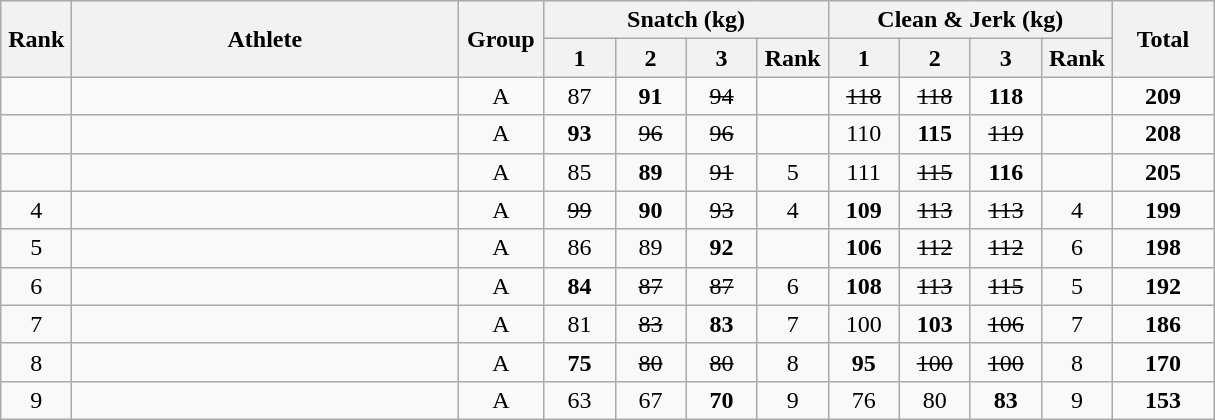<table class = "wikitable" style="text-align:center;">
<tr>
<th rowspan=2 width=40>Rank</th>
<th rowspan=2 width=250>Athlete</th>
<th rowspan=2 width=50>Group</th>
<th colspan=4>Snatch (kg)</th>
<th colspan=4>Clean & Jerk (kg)</th>
<th rowspan=2 width=60>Total</th>
</tr>
<tr>
<th width=40>1</th>
<th width=40>2</th>
<th width=40>3</th>
<th width=40>Rank</th>
<th width=40>1</th>
<th width=40>2</th>
<th width=40>3</th>
<th width=40>Rank</th>
</tr>
<tr>
<td></td>
<td align=left></td>
<td>A</td>
<td>87</td>
<td><strong>91</strong></td>
<td><s>94</s></td>
<td></td>
<td><s>118</s></td>
<td><s>118</s></td>
<td><strong>118</strong></td>
<td></td>
<td><strong>209</strong></td>
</tr>
<tr>
<td></td>
<td align=left></td>
<td>A</td>
<td><strong>93</strong></td>
<td><s>96</s></td>
<td><s>96</s></td>
<td></td>
<td>110</td>
<td><strong>115</strong></td>
<td><s>119</s></td>
<td></td>
<td><strong>208</strong></td>
</tr>
<tr>
<td></td>
<td align=left></td>
<td>A</td>
<td>85</td>
<td><strong>89</strong></td>
<td><s>91</s></td>
<td>5</td>
<td>111</td>
<td><s>115</s></td>
<td><strong>116</strong></td>
<td></td>
<td><strong>205</strong></td>
</tr>
<tr>
<td>4</td>
<td align=left></td>
<td>A</td>
<td><s>99</s></td>
<td><strong>90</strong></td>
<td><s>93</s></td>
<td>4</td>
<td><strong>109</strong></td>
<td><s>113</s></td>
<td><s>113</s></td>
<td>4</td>
<td><strong>199</strong></td>
</tr>
<tr>
<td>5</td>
<td align=left></td>
<td>A</td>
<td>86</td>
<td>89</td>
<td><strong>92</strong></td>
<td></td>
<td><strong>106</strong></td>
<td><s>112</s></td>
<td><s>112</s></td>
<td>6</td>
<td><strong>198</strong></td>
</tr>
<tr>
<td>6</td>
<td align=left></td>
<td>A</td>
<td><strong>84</strong></td>
<td><s>87</s></td>
<td><s>87</s></td>
<td>6</td>
<td><strong>108</strong></td>
<td><s>113</s></td>
<td><s>115</s></td>
<td>5</td>
<td><strong>192</strong></td>
</tr>
<tr>
<td>7</td>
<td align=left></td>
<td>A</td>
<td>81</td>
<td><s>83</s></td>
<td><strong>83</strong></td>
<td>7</td>
<td>100</td>
<td><strong>103</strong></td>
<td><s>106</s></td>
<td>7</td>
<td><strong>186</strong></td>
</tr>
<tr>
<td>8</td>
<td align=left></td>
<td>A</td>
<td><strong>75</strong></td>
<td><s>80</s></td>
<td><s>80</s></td>
<td>8</td>
<td><strong>95</strong></td>
<td><s>100</s></td>
<td><s>100</s></td>
<td>8</td>
<td><strong>170</strong></td>
</tr>
<tr>
<td>9</td>
<td align=left></td>
<td>A</td>
<td>63</td>
<td>67</td>
<td><strong>70</strong></td>
<td>9</td>
<td>76</td>
<td>80</td>
<td><strong>83</strong></td>
<td>9</td>
<td><strong>153</strong></td>
</tr>
</table>
